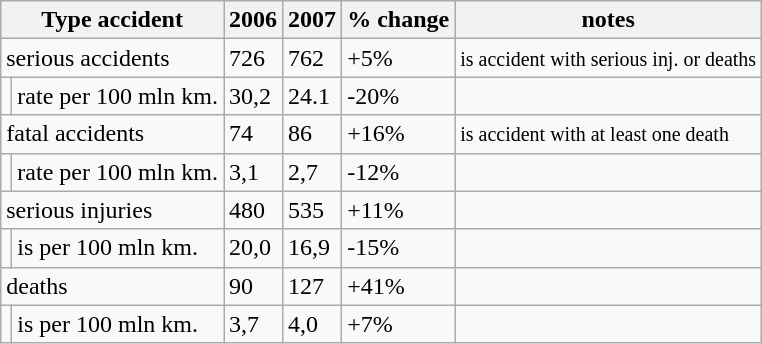<table class="wikitable" style="width:"95%">
<tr>
<th colspan="2">Type accident</th>
<th>2006</th>
<th>2007</th>
<th>% change</th>
<th>notes</th>
</tr>
<tr>
<td colspan="2">serious accidents</td>
<td>726</td>
<td>762</td>
<td><span> +5%</span></td>
<td><small>is accident with serious inj. or deaths</small></td>
</tr>
<tr>
<td></td>
<td>rate per 100 mln km.</td>
<td>30,2</td>
<td>24.1</td>
<td><span> -20% </span></td>
<td></td>
</tr>
<tr>
<td colspan="2">fatal accidents</td>
<td>74</td>
<td>86</td>
<td><span> +16% </span></td>
<td><small>is accident with at least one death</small></td>
</tr>
<tr>
<td></td>
<td>rate per 100 mln km.</td>
<td>3,1</td>
<td>2,7</td>
<td><span> -12% </span></td>
<td></td>
</tr>
<tr>
<td colspan="2">serious injuries</td>
<td>480</td>
<td>535</td>
<td><span> +11% </span></td>
<td></td>
</tr>
<tr>
<td></td>
<td>is per 100 mln km.</td>
<td>20,0</td>
<td>16,9</td>
<td><span> -15%</span></td>
<td></td>
</tr>
<tr>
<td colspan="2">deaths</td>
<td>90</td>
<td>127</td>
<td><span> +41%</span></td>
<td></td>
</tr>
<tr>
<td></td>
<td>is per 100 mln km.</td>
<td>3,7</td>
<td>4,0</td>
<td><span> +7%</span></td>
<td></td>
</tr>
</table>
